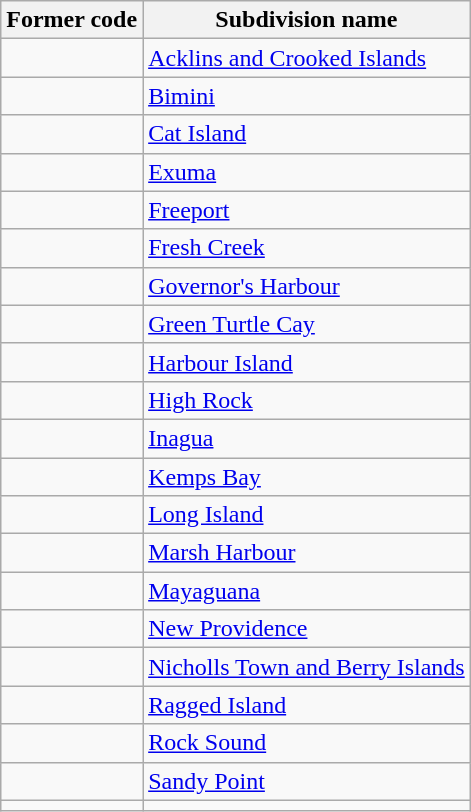<table class="wikitable sortable mw-collapsible">
<tr>
<th>Former code</th>
<th>Subdivision name</th>
</tr>
<tr>
<td></td>
<td><a href='#'>Acklins and Crooked Islands</a></td>
</tr>
<tr>
<td></td>
<td><a href='#'>Bimini</a></td>
</tr>
<tr>
<td></td>
<td><a href='#'>Cat Island</a></td>
</tr>
<tr>
<td></td>
<td><a href='#'>Exuma</a></td>
</tr>
<tr>
<td></td>
<td><a href='#'>Freeport</a></td>
</tr>
<tr>
<td></td>
<td><a href='#'>Fresh Creek</a></td>
</tr>
<tr>
<td></td>
<td><a href='#'>Governor's Harbour</a></td>
</tr>
<tr>
<td></td>
<td><a href='#'>Green Turtle Cay</a></td>
</tr>
<tr>
<td></td>
<td><a href='#'>Harbour Island</a></td>
</tr>
<tr>
<td></td>
<td><a href='#'>High Rock</a></td>
</tr>
<tr>
<td></td>
<td><a href='#'>Inagua</a></td>
</tr>
<tr>
<td></td>
<td><a href='#'>Kemps Bay</a></td>
</tr>
<tr>
<td></td>
<td><a href='#'>Long Island</a></td>
</tr>
<tr>
<td></td>
<td><a href='#'>Marsh Harbour</a></td>
</tr>
<tr>
<td></td>
<td><a href='#'>Mayaguana</a></td>
</tr>
<tr>
<td></td>
<td><a href='#'>New Providence</a></td>
</tr>
<tr>
<td></td>
<td><a href='#'>Nicholls Town and Berry Islands</a></td>
</tr>
<tr>
<td></td>
<td><a href='#'>Ragged Island</a></td>
</tr>
<tr>
<td></td>
<td><a href='#'>Rock Sound</a></td>
</tr>
<tr>
<td></td>
<td><a href='#'>Sandy Point</a></td>
</tr>
<tr>
<td></td>
<td></td>
</tr>
</table>
